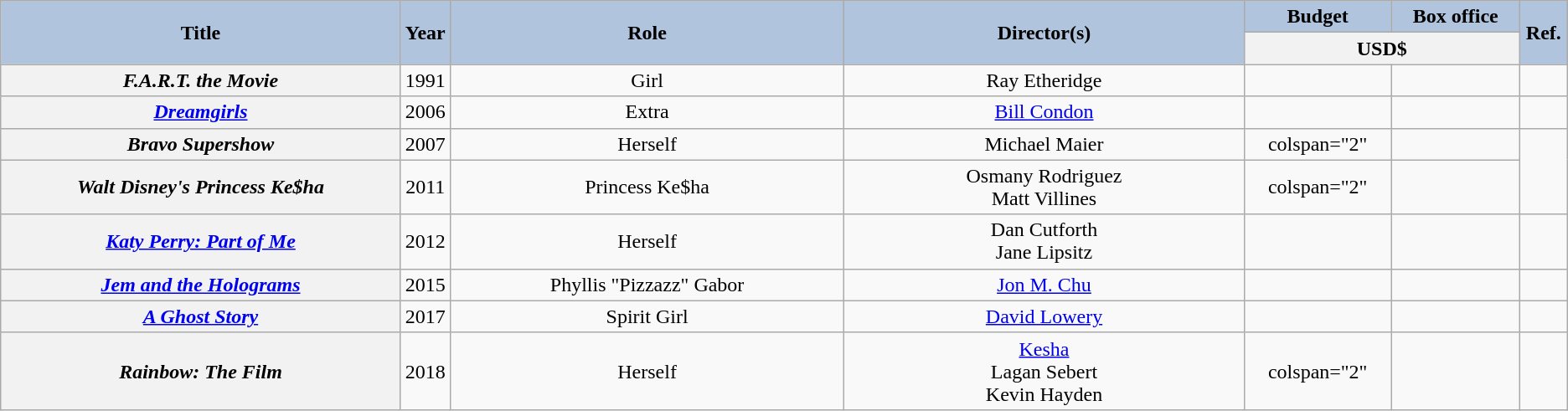<table class="wikitable sortable plainrowheaders" style="text-align: center;">
<tr>
<th rowspan="2" scope="col" style="width:28em; background:#b0c4de;">Title</th>
<th rowspan="2" scope="col" style="background:#B0C4DE;">Year</th>
<th rowspan="2" scope="col" style="width:28em; background:#b0c4de;">Role</th>
<th rowspan="2" scope="col" style="width:28em; background:#b0c4de;">Director(s)</th>
<th scope="col"  style="width:8em; background:#b0c4de;">Budget</th>
<th scope="col"  style="width:8em; background:#b0c4de;">Box office</th>
<th rowspan="2" scope="col" class="unsortable" style="width:2em; background:#b0c4de;">Ref.</th>
</tr>
<tr class="unsortable">
<th colspan="2" class="unsortable">USD$</th>
</tr>
<tr>
<th scope="row"><em>F.A.R.T. the Movie</em></th>
<td>1991</td>
<td>Girl</td>
<td>Ray Etheridge</td>
<td></td>
<td></td>
<td></td>
</tr>
<tr>
<th scope="row"><em><a href='#'>Dreamgirls</a></em></th>
<td>2006</td>
<td>Extra</td>
<td><a href='#'>Bill Condon</a></td>
<td></td>
<td></td>
<td></td>
</tr>
<tr>
<th scope="row"><em>Bravo Supershow</em></th>
<td>2007</td>
<td>Herself</td>
<td>Michael Maier</td>
<td>colspan="2" </td>
<td></td>
</tr>
<tr>
<th scope="row"><em>Walt Disney's Princess Ke$ha</em></th>
<td>2011</td>
<td>Princess Ke$ha</td>
<td>Osmany Rodriguez<br>Matt Villines</td>
<td>colspan="2" </td>
<td></td>
</tr>
<tr>
<th scope="row"><em><a href='#'>Katy Perry: Part of Me</a></em></th>
<td>2012</td>
<td>Herself</td>
<td>Dan Cutforth<br>Jane Lipsitz</td>
<td></td>
<td></td>
<td></td>
</tr>
<tr>
<th scope="row"><em><a href='#'>Jem and the Holograms</a></em></th>
<td>2015</td>
<td>Phyllis "Pizzazz" Gabor</td>
<td><a href='#'>Jon M. Chu</a></td>
<td></td>
<td></td>
<td></td>
</tr>
<tr>
<th scope="row"><em><a href='#'>A Ghost Story</a></em></th>
<td>2017</td>
<td>Spirit Girl</td>
<td><a href='#'>David Lowery</a></td>
<td></td>
<td></td>
<td></td>
</tr>
<tr>
<th scope="row"><em>Rainbow: The Film</em></th>
<td>2018</td>
<td>Herself</td>
<td><a href='#'>Kesha</a><br>Lagan Sebert<br>Kevin Hayden</td>
<td>colspan="2" </td>
<td></td>
</tr>
</table>
